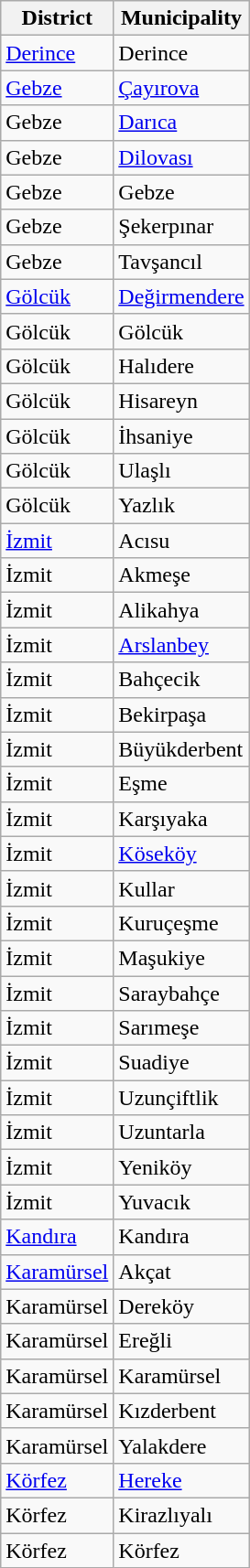<table class="sortable wikitable">
<tr>
<th>District</th>
<th>Municipality</th>
</tr>
<tr>
<td><a href='#'>Derince</a></td>
<td>Derince</td>
</tr>
<tr>
<td><a href='#'>Gebze</a></td>
<td><a href='#'>Çayırova</a></td>
</tr>
<tr>
<td>Gebze</td>
<td><a href='#'>Darıca</a></td>
</tr>
<tr>
<td>Gebze</td>
<td><a href='#'>Dilovası</a></td>
</tr>
<tr>
<td>Gebze</td>
<td>Gebze</td>
</tr>
<tr>
<td>Gebze</td>
<td>Şekerpınar</td>
</tr>
<tr>
<td>Gebze</td>
<td>Tavşancıl</td>
</tr>
<tr>
<td><a href='#'>Gölcük</a></td>
<td><a href='#'>Değirmendere</a></td>
</tr>
<tr>
<td>Gölcük</td>
<td>Gölcük</td>
</tr>
<tr>
<td>Gölcük</td>
<td>Halıdere</td>
</tr>
<tr>
<td>Gölcük</td>
<td>Hisareyn</td>
</tr>
<tr>
<td>Gölcük</td>
<td>İhsaniye</td>
</tr>
<tr>
<td>Gölcük</td>
<td>Ulaşlı</td>
</tr>
<tr>
<td>Gölcük</td>
<td>Yazlık</td>
</tr>
<tr>
<td><a href='#'>İzmit</a></td>
<td>Acısu</td>
</tr>
<tr>
<td>İzmit</td>
<td>Akmeşe</td>
</tr>
<tr>
<td>İzmit</td>
<td>Alikahya</td>
</tr>
<tr>
<td>İzmit</td>
<td><a href='#'>Arslanbey</a></td>
</tr>
<tr>
<td>İzmit</td>
<td>Bahçecik</td>
</tr>
<tr>
<td>İzmit</td>
<td>Bekirpaşa</td>
</tr>
<tr>
<td>İzmit</td>
<td>Büyükderbent</td>
</tr>
<tr>
<td>İzmit</td>
<td>Eşme</td>
</tr>
<tr>
<td>İzmit</td>
<td>Karşıyaka</td>
</tr>
<tr>
<td>İzmit</td>
<td><a href='#'>Köseköy</a></td>
</tr>
<tr>
<td>İzmit</td>
<td>Kullar</td>
</tr>
<tr>
<td>İzmit</td>
<td>Kuruçeşme</td>
</tr>
<tr>
<td>İzmit</td>
<td>Maşukiye</td>
</tr>
<tr>
<td>İzmit</td>
<td>Saraybahçe</td>
</tr>
<tr>
<td>İzmit</td>
<td>Sarımeşe</td>
</tr>
<tr>
<td>İzmit</td>
<td>Suadiye</td>
</tr>
<tr>
<td>İzmit</td>
<td>Uzunçiftlik</td>
</tr>
<tr>
<td>İzmit</td>
<td>Uzuntarla</td>
</tr>
<tr>
<td>İzmit</td>
<td>Yeniköy</td>
</tr>
<tr>
<td>İzmit</td>
<td>Yuvacık</td>
</tr>
<tr>
<td><a href='#'>Kandıra</a></td>
<td>Kandıra</td>
</tr>
<tr>
<td><a href='#'>Karamürsel</a></td>
<td>Akçat</td>
</tr>
<tr>
<td>Karamürsel</td>
<td>Dereköy</td>
</tr>
<tr>
<td>Karamürsel</td>
<td>Ereğli</td>
</tr>
<tr>
<td>Karamürsel</td>
<td>Karamürsel</td>
</tr>
<tr>
<td>Karamürsel</td>
<td>Kızderbent</td>
</tr>
<tr>
<td>Karamürsel</td>
<td>Yalakdere</td>
</tr>
<tr>
<td><a href='#'>Körfez</a></td>
<td><a href='#'>Hereke</a></td>
</tr>
<tr>
<td>Körfez</td>
<td>Kirazlıyalı</td>
</tr>
<tr>
<td>Körfez</td>
<td>Körfez</td>
</tr>
</table>
